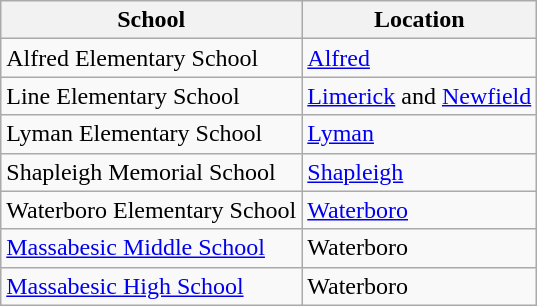<table class="wikitable">
<tr>
<th>School</th>
<th>Location</th>
</tr>
<tr>
<td>Alfred Elementary School</td>
<td><a href='#'>Alfred</a></td>
</tr>
<tr>
<td>Line Elementary School</td>
<td><a href='#'>Limerick</a> and <a href='#'>Newfield</a></td>
</tr>
<tr>
<td>Lyman Elementary School</td>
<td><a href='#'>Lyman</a></td>
</tr>
<tr>
<td>Shapleigh Memorial School</td>
<td><a href='#'>Shapleigh</a></td>
</tr>
<tr>
<td>Waterboro Elementary School</td>
<td><a href='#'>Waterboro</a></td>
</tr>
<tr>
<td><a href='#'>Massabesic Middle School</a></td>
<td>Waterboro</td>
</tr>
<tr>
<td><a href='#'>Massabesic High School</a></td>
<td>Waterboro</td>
</tr>
</table>
